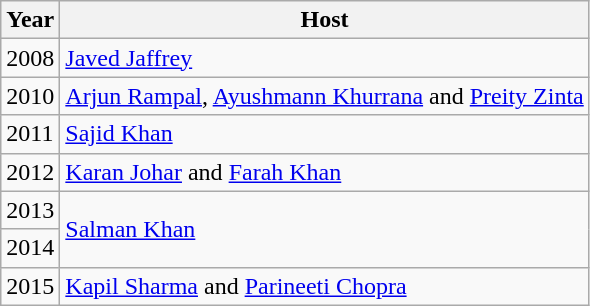<table class="wikitable">
<tr>
<th>Year</th>
<th>Host</th>
</tr>
<tr>
<td>2008</td>
<td><a href='#'>Javed Jaffrey</a></td>
</tr>
<tr>
<td>2010</td>
<td><a href='#'>Arjun Rampal</a>, <a href='#'>Ayushmann Khurrana</a> and <a href='#'>Preity Zinta</a></td>
</tr>
<tr>
<td>2011</td>
<td><a href='#'>Sajid Khan</a></td>
</tr>
<tr>
<td>2012</td>
<td><a href='#'>Karan Johar</a> and <a href='#'>Farah Khan</a></td>
</tr>
<tr>
<td>2013</td>
<td rowspan="2"><a href='#'>Salman Khan</a></td>
</tr>
<tr>
<td>2014</td>
</tr>
<tr>
<td>2015</td>
<td><a href='#'>Kapil Sharma</a> and <a href='#'>Parineeti Chopra</a></td>
</tr>
</table>
